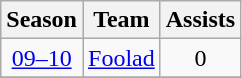<table class="wikitable" style="text-align: center;">
<tr>
<th>Season</th>
<th>Team</th>
<th>Assists</th>
</tr>
<tr>
<td><a href='#'>09–10</a></td>
<td align="left"><a href='#'>Foolad</a></td>
<td>0</td>
</tr>
<tr>
</tr>
</table>
